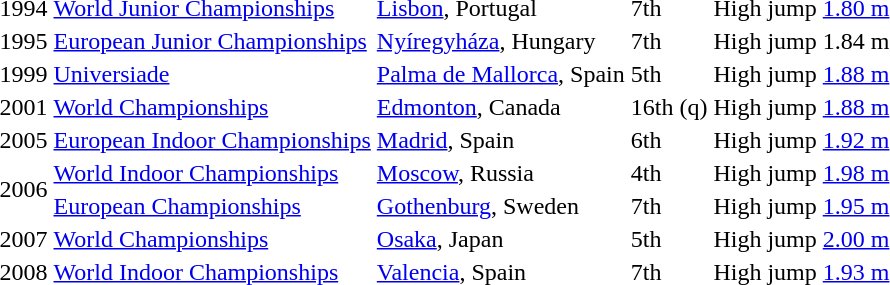<table>
<tr>
<td>1994</td>
<td><a href='#'>World Junior Championships</a></td>
<td><a href='#'>Lisbon</a>, Portugal</td>
<td>7th</td>
<td>High jump</td>
<td><a href='#'>1.80 m</a></td>
</tr>
<tr>
<td>1995</td>
<td><a href='#'>European Junior Championships</a></td>
<td><a href='#'>Nyíregyháza</a>, Hungary</td>
<td>7th</td>
<td>High jump</td>
<td>1.84 m</td>
</tr>
<tr>
<td>1999</td>
<td><a href='#'>Universiade</a></td>
<td><a href='#'>Palma de Mallorca</a>, Spain</td>
<td>5th</td>
<td>High jump</td>
<td><a href='#'>1.88 m</a></td>
</tr>
<tr>
<td>2001</td>
<td><a href='#'>World Championships</a></td>
<td><a href='#'>Edmonton</a>, Canada</td>
<td>16th (q)</td>
<td>High jump</td>
<td><a href='#'>1.88 m</a></td>
</tr>
<tr>
<td>2005</td>
<td><a href='#'>European Indoor Championships</a></td>
<td><a href='#'>Madrid</a>, Spain</td>
<td>6th</td>
<td>High jump</td>
<td><a href='#'>1.92 m</a></td>
</tr>
<tr>
<td rowspan=2>2006</td>
<td><a href='#'>World Indoor Championships</a></td>
<td><a href='#'>Moscow</a>, Russia</td>
<td>4th</td>
<td>High jump</td>
<td><a href='#'>1.98 m</a></td>
</tr>
<tr>
<td><a href='#'>European Championships</a></td>
<td><a href='#'>Gothenburg</a>, Sweden</td>
<td>7th</td>
<td>High jump</td>
<td><a href='#'>1.95 m</a></td>
</tr>
<tr>
<td>2007</td>
<td><a href='#'>World Championships</a></td>
<td><a href='#'>Osaka</a>, Japan</td>
<td>5th</td>
<td>High jump</td>
<td><a href='#'>2.00 m</a></td>
</tr>
<tr>
<td>2008</td>
<td><a href='#'>World Indoor Championships</a></td>
<td><a href='#'>Valencia</a>, Spain</td>
<td>7th</td>
<td>High jump</td>
<td><a href='#'>1.93 m</a></td>
</tr>
</table>
